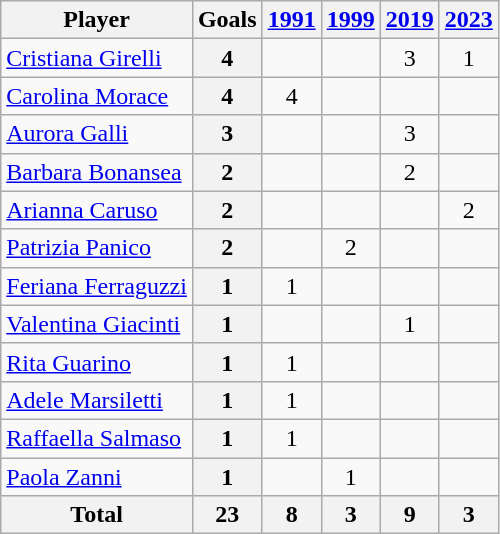<table class="wikitable sortable">
<tr>
<th>Player</th>
<th>Goals</th>
<th><a href='#'>1991</a></th>
<th><a href='#'>1999</a></th>
<th><a href='#'>2019</a></th>
<th><a href='#'>2023</a></th>
</tr>
<tr>
<td><a href='#'>Cristiana Girelli</a></td>
<th>4</th>
<td></td>
<td></td>
<td align="center">3</td>
<td align="center">1</td>
</tr>
<tr>
<td><a href='#'>Carolina Morace</a></td>
<th>4</th>
<td align="center">4</td>
<td></td>
<td></td>
<td></td>
</tr>
<tr>
<td><a href='#'>Aurora Galli</a></td>
<th>3</th>
<td></td>
<td></td>
<td align="center">3</td>
<td></td>
</tr>
<tr>
<td><a href='#'>Barbara Bonansea</a></td>
<th>2</th>
<td></td>
<td></td>
<td align="center">2</td>
<td></td>
</tr>
<tr>
<td><a href='#'>Arianna Caruso</a></td>
<th>2</th>
<td></td>
<td></td>
<td></td>
<td align="center">2</td>
</tr>
<tr>
<td><a href='#'>Patrizia Panico</a></td>
<th>2</th>
<td></td>
<td align="center">2</td>
<td></td>
<td></td>
</tr>
<tr>
<td><a href='#'>Feriana Ferraguzzi</a></td>
<th>1</th>
<td align="center">1</td>
<td></td>
<td></td>
<td></td>
</tr>
<tr>
<td><a href='#'>Valentina Giacinti</a></td>
<th>1</th>
<td></td>
<td></td>
<td align="center">1</td>
<td></td>
</tr>
<tr>
<td><a href='#'>Rita Guarino</a></td>
<th>1</th>
<td align="center">1</td>
<td></td>
<td></td>
<td></td>
</tr>
<tr>
<td><a href='#'>Adele Marsiletti</a></td>
<th>1</th>
<td align="center">1</td>
<td></td>
<td></td>
<td></td>
</tr>
<tr>
<td><a href='#'>Raffaella Salmaso</a></td>
<th>1</th>
<td align="center">1</td>
<td></td>
<td></td>
<td></td>
</tr>
<tr>
<td><a href='#'>Paola Zanni</a></td>
<th>1</th>
<td></td>
<td align="center">1</td>
<td></td>
<td></td>
</tr>
<tr>
<th>Total</th>
<th>23</th>
<th>8</th>
<th>3</th>
<th>9</th>
<th>3</th>
</tr>
</table>
